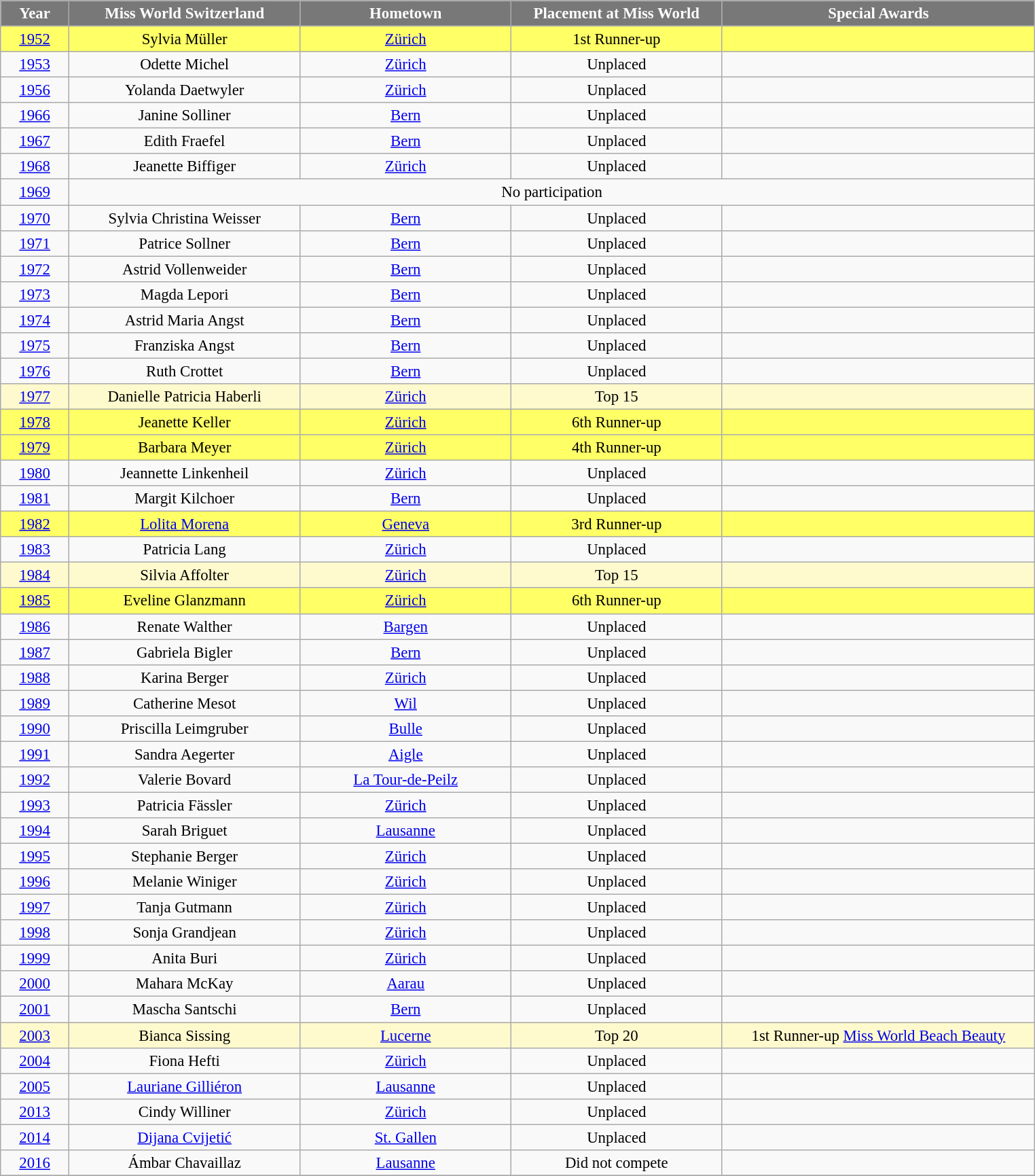<table class="wikitable sortable" style="font-size: 95%; text-align:center">
<tr>
<th width="60" style="background-color:#787878;color:#FFFFFF;">Year</th>
<th width="220" style="background-color:#787878;color:#FFFFFF;">Miss World Switzerland</th>
<th width="200" style="background-color:#787878;color:#FFFFFF;">Hometown</th>
<th width="200" style="background-color:#787878;color:#FFFFFF;">Placement at Miss World</th>
<th width="300" style="background-color:#787878;color:#FFFFFF;">Special Awards</th>
</tr>
<tr>
</tr>
<tr style="background-color:#FFFF66;">
<td><a href='#'>1952</a></td>
<td>Sylvia Müller</td>
<td><a href='#'>Zürich</a></td>
<td>1st Runner-up</td>
<td></td>
</tr>
<tr>
<td><a href='#'>1953</a></td>
<td>Odette Michel</td>
<td><a href='#'>Zürich</a></td>
<td>Unplaced</td>
<td></td>
</tr>
<tr>
<td><a href='#'>1956</a></td>
<td>Yolanda Daetwyler</td>
<td><a href='#'>Zürich</a></td>
<td>Unplaced</td>
<td></td>
</tr>
<tr>
<td><a href='#'>1966</a></td>
<td>Janine Solliner</td>
<td><a href='#'>Bern</a></td>
<td>Unplaced</td>
<td></td>
</tr>
<tr>
<td><a href='#'>1967</a></td>
<td>Edith Fraefel</td>
<td><a href='#'>Bern</a></td>
<td>Unplaced</td>
<td></td>
</tr>
<tr>
<td><a href='#'>1968</a></td>
<td>Jeanette Biffiger</td>
<td><a href='#'>Zürich</a></td>
<td>Unplaced</td>
<td></td>
</tr>
<tr>
<td><a href='#'>1969</a></td>
<td colspan=4 align=center>No participation</td>
</tr>
<tr>
<td><a href='#'>1970</a></td>
<td>Sylvia Christina Weisser</td>
<td><a href='#'>Bern</a></td>
<td>Unplaced</td>
<td></td>
</tr>
<tr>
<td><a href='#'>1971</a></td>
<td>Patrice Sollner</td>
<td><a href='#'>Bern</a></td>
<td>Unplaced</td>
<td></td>
</tr>
<tr>
<td><a href='#'>1972</a></td>
<td>Astrid Vollenweider</td>
<td><a href='#'>Bern</a></td>
<td>Unplaced</td>
<td></td>
</tr>
<tr>
<td><a href='#'>1973</a></td>
<td>Magda Lepori</td>
<td><a href='#'>Bern</a></td>
<td>Unplaced</td>
<td></td>
</tr>
<tr>
<td><a href='#'>1974</a></td>
<td>Astrid Maria Angst</td>
<td><a href='#'>Bern</a></td>
<td>Unplaced</td>
<td></td>
</tr>
<tr>
<td><a href='#'>1975</a></td>
<td>Franziska Angst</td>
<td><a href='#'>Bern</a></td>
<td>Unplaced</td>
<td></td>
</tr>
<tr>
<td><a href='#'>1976</a></td>
<td>Ruth Crottet</td>
<td><a href='#'>Bern</a></td>
<td>Unplaced</td>
<td></td>
</tr>
<tr style="background-color:#FFFACD;">
<td><a href='#'>1977</a></td>
<td>Danielle Patricia Haberli</td>
<td><a href='#'>Zürich</a></td>
<td>Top 15</td>
<td></td>
</tr>
<tr style="background-color:#FFFF66;">
<td><a href='#'>1978</a></td>
<td>Jeanette Keller</td>
<td><a href='#'>Zürich</a></td>
<td>6th Runner-up</td>
<td></td>
</tr>
<tr style="background-color:#FFFF66;">
<td><a href='#'>1979</a></td>
<td>Barbara Meyer</td>
<td><a href='#'>Zürich</a></td>
<td>4th Runner-up</td>
<td></td>
</tr>
<tr>
<td><a href='#'>1980</a></td>
<td>Jeannette Linkenheil</td>
<td><a href='#'>Zürich</a></td>
<td>Unplaced</td>
<td></td>
</tr>
<tr>
<td><a href='#'>1981</a></td>
<td>Margit Kilchoer</td>
<td><a href='#'>Bern</a></td>
<td>Unplaced</td>
<td></td>
</tr>
<tr style="background-color:#FFFF66;">
<td><a href='#'>1982</a></td>
<td><a href='#'>Lolita Morena</a></td>
<td><a href='#'>Geneva</a></td>
<td>3rd Runner-up</td>
<td></td>
</tr>
<tr>
<td><a href='#'>1983</a></td>
<td>Patricia Lang</td>
<td><a href='#'>Zürich</a></td>
<td>Unplaced</td>
<td></td>
</tr>
<tr style="background-color:#FFFACD;">
<td><a href='#'>1984</a></td>
<td>Silvia Affolter</td>
<td><a href='#'>Zürich</a></td>
<td>Top 15</td>
<td></td>
</tr>
<tr style="background-color:#FFFF66;">
<td><a href='#'>1985</a></td>
<td>Eveline Glanzmann</td>
<td><a href='#'>Zürich</a></td>
<td>6th Runner-up</td>
<td></td>
</tr>
<tr>
<td><a href='#'>1986</a></td>
<td>Renate Walther</td>
<td><a href='#'>Bargen</a></td>
<td>Unplaced</td>
<td></td>
</tr>
<tr>
<td><a href='#'>1987</a></td>
<td>Gabriela Bigler</td>
<td><a href='#'>Bern</a></td>
<td>Unplaced</td>
<td></td>
</tr>
<tr>
<td><a href='#'>1988</a></td>
<td>Karina Berger</td>
<td><a href='#'>Zürich</a></td>
<td>Unplaced</td>
<td></td>
</tr>
<tr>
<td><a href='#'>1989</a></td>
<td>Catherine Mesot</td>
<td><a href='#'>Wil</a></td>
<td>Unplaced</td>
<td></td>
</tr>
<tr>
<td><a href='#'>1990</a></td>
<td>Priscilla Leimgruber</td>
<td><a href='#'>Bulle</a></td>
<td>Unplaced</td>
<td></td>
</tr>
<tr>
<td><a href='#'>1991</a></td>
<td>Sandra Aegerter</td>
<td><a href='#'>Aigle</a></td>
<td>Unplaced</td>
<td></td>
</tr>
<tr>
<td><a href='#'>1992</a></td>
<td>Valerie Bovard</td>
<td><a href='#'>La Tour-de-Peilz</a></td>
<td>Unplaced</td>
<td></td>
</tr>
<tr>
<td><a href='#'>1993</a></td>
<td>Patricia Fässler</td>
<td><a href='#'>Zürich</a></td>
<td>Unplaced</td>
<td></td>
</tr>
<tr>
<td><a href='#'>1994</a></td>
<td>Sarah Briguet</td>
<td><a href='#'>Lausanne</a></td>
<td>Unplaced</td>
<td></td>
</tr>
<tr>
<td><a href='#'>1995</a></td>
<td>Stephanie Berger</td>
<td><a href='#'>Zürich</a></td>
<td>Unplaced</td>
<td></td>
</tr>
<tr>
<td><a href='#'>1996</a></td>
<td>Melanie Winiger</td>
<td><a href='#'>Zürich</a></td>
<td>Unplaced</td>
<td></td>
</tr>
<tr>
<td><a href='#'>1997</a></td>
<td>Tanja Gutmann</td>
<td><a href='#'>Zürich</a></td>
<td>Unplaced</td>
<td></td>
</tr>
<tr>
<td><a href='#'>1998</a></td>
<td>Sonja Grandjean</td>
<td><a href='#'>Zürich</a></td>
<td>Unplaced</td>
<td></td>
</tr>
<tr>
<td><a href='#'>1999</a></td>
<td>Anita Buri</td>
<td><a href='#'>Zürich</a></td>
<td>Unplaced</td>
<td></td>
</tr>
<tr>
<td><a href='#'>2000</a></td>
<td>Mahara McKay</td>
<td><a href='#'>Aarau</a></td>
<td>Unplaced</td>
<td></td>
</tr>
<tr>
<td><a href='#'>2001</a></td>
<td>Mascha Santschi</td>
<td><a href='#'>Bern</a></td>
<td>Unplaced</td>
<td></td>
</tr>
<tr style="background-color:#FFFACD;">
<td><a href='#'>2003</a></td>
<td>Bianca Sissing</td>
<td><a href='#'>Lucerne</a></td>
<td>Top 20</td>
<td>1st Runner-up <a href='#'>Miss World Beach Beauty</a></td>
</tr>
<tr>
<td><a href='#'>2004</a></td>
<td>Fiona Hefti</td>
<td><a href='#'>Zürich</a></td>
<td>Unplaced</td>
<td></td>
</tr>
<tr>
<td><a href='#'>2005</a></td>
<td><a href='#'>Lauriane Gilliéron</a></td>
<td><a href='#'>Lausanne</a></td>
<td>Unplaced</td>
<td></td>
</tr>
<tr>
<td><a href='#'>2013</a></td>
<td>Cindy Williner</td>
<td><a href='#'>Zürich</a></td>
<td>Unplaced</td>
<td></td>
</tr>
<tr>
<td><a href='#'>2014</a></td>
<td><a href='#'>Dijana Cvijetić</a></td>
<td><a href='#'>St. Gallen</a></td>
<td>Unplaced</td>
<td></td>
</tr>
<tr>
<td><a href='#'>2016</a></td>
<td>Ámbar Chavaillaz</td>
<td><a href='#'>Lausanne</a></td>
<td>Did not compete</td>
<td></td>
</tr>
<tr>
</tr>
</table>
